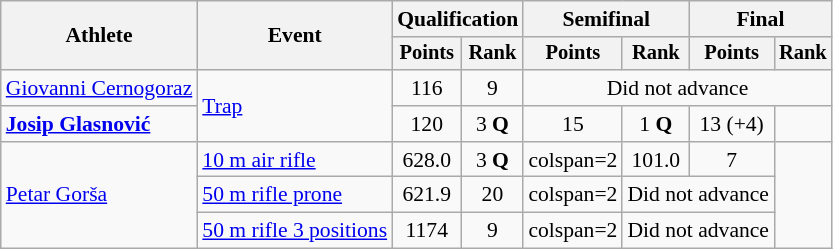<table class="wikitable" style="font-size:90%">
<tr>
<th rowspan=2>Athlete</th>
<th rowspan=2>Event</th>
<th colspan=2>Qualification</th>
<th colspan=2>Semifinal</th>
<th colspan=2>Final</th>
</tr>
<tr style="font-size:95%">
<th>Points</th>
<th>Rank</th>
<th>Points</th>
<th>Rank</th>
<th>Points</th>
<th>Rank</th>
</tr>
<tr align=center>
<td align=left><a href='#'>Giovanni Cernogoraz</a></td>
<td align=left rowspan=2><a href='#'>Trap</a></td>
<td>116</td>
<td>9</td>
<td colspan=4>Did not advance</td>
</tr>
<tr align=center>
<td align=left><strong><a href='#'>Josip Glasnović</a></strong></td>
<td>120</td>
<td>3 <strong>Q</strong></td>
<td>15</td>
<td>1 <strong>Q</strong></td>
<td>13 (+4)</td>
<td></td>
</tr>
<tr align=center>
<td align=left rowspan=3><a href='#'>Petar Gorša</a></td>
<td align=left><a href='#'>10 m air rifle</a></td>
<td>628.0</td>
<td>3 <strong>Q</strong></td>
<td>colspan=2 </td>
<td>101.0</td>
<td>7</td>
</tr>
<tr align=center>
<td align=left><a href='#'>50 m rifle prone</a></td>
<td>621.9</td>
<td>20</td>
<td>colspan=2 </td>
<td colspan=2>Did not advance</td>
</tr>
<tr align=center>
<td align=left><a href='#'>50 m rifle 3 positions</a></td>
<td>1174</td>
<td>9</td>
<td>colspan=2 </td>
<td colspan=2>Did not advance</td>
</tr>
</table>
